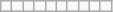<table class="wikitable">
<tr>
<td></td>
<td></td>
<td></td>
<td></td>
<td></td>
<td></td>
<td></td>
<td></td>
<td></td>
<td></td>
</tr>
</table>
